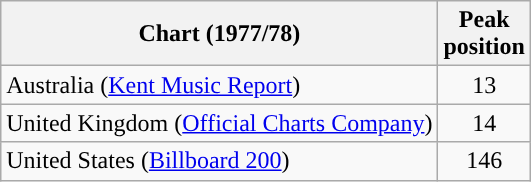<table class="wikitable">
<tr>
<th scope="col">Chart (1977/78)</th>
<th>Peak<br>position</th>
</tr>
<tr>
<td>Australia (<a href='#'>Kent Music Report</a>)</td>
<td style="text-align:center;">13</td>
</tr>
<tr>
<td>United Kingdom (<a href='#'>Official Charts Company</a>)</td>
<td style="text-align:center;">14</td>
</tr>
<tr>
<td>United States (<a href='#'>Billboard 200</a>)</td>
<td style="text-align:center;">146</td>
</tr>
</table>
